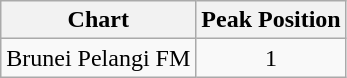<table class="wikitable sortable">
<tr>
<th align="left">Chart</th>
<th align="left">Peak Position</th>
</tr>
<tr>
<td align="left">Brunei Pelangi FM</td>
<td align="center">1</td>
</tr>
</table>
